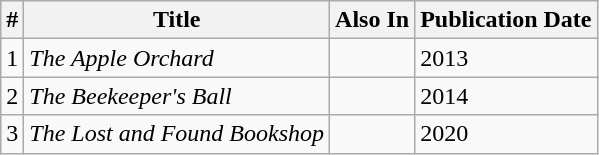<table class="wikitable">
<tr>
<th>#</th>
<th>Title</th>
<th>Also In</th>
<th>Publication Date</th>
</tr>
<tr>
<td>1</td>
<td><em>The Apple Orchard</em></td>
<td></td>
<td>2013</td>
</tr>
<tr>
<td>2</td>
<td><em>The Beekeeper's Ball</em></td>
<td></td>
<td>2014</td>
</tr>
<tr>
<td>3</td>
<td><em>The Lost and Found Bookshop</em></td>
<td></td>
<td>2020</td>
</tr>
</table>
